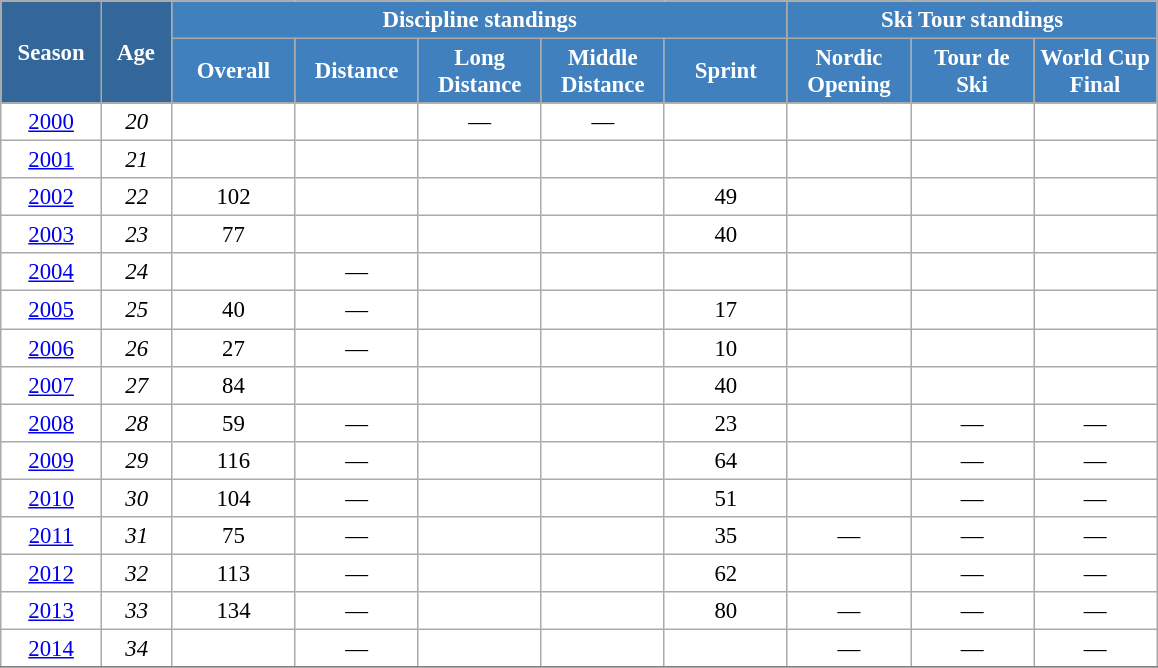<table class="wikitable" style="font-size:95%; text-align:center; border:grey solid 1px; border-collapse:collapse; background:#ffffff;">
<tr>
<th style="background-color:#369; color:white; width:60px;" rowspan="2"> Season </th>
<th style="background-color:#369; color:white; width:40px;" rowspan="2"> Age </th>
<th style="background-color:#4180be; color:white;" colspan="5">Discipline standings</th>
<th style="background-color:#4180be; color:white;" colspan="4">Ski Tour standings</th>
</tr>
<tr>
<th style="background-color:#4180be; color:white; width:75px;">Overall</th>
<th style="background-color:#4180be; color:white; width:75px;">Distance</th>
<th style="background-color:#4180be; color:white; width:75px;">Long Distance</th>
<th style="background-color:#4180be; color:white; width:75px;">Middle Distance</th>
<th style="background-color:#4180be; color:white; width:75px;">Sprint</th>
<th style="background-color:#4180be; color:white; width:75px;">Nordic<br>Opening</th>
<th style="background-color:#4180be; color:white; width:75px;">Tour de<br>Ski</th>
<th style="background-color:#4180be; color:white; width:75px;">World Cup<br>Final</th>
</tr>
<tr>
<td><a href='#'>2000</a></td>
<td><em>20</em></td>
<td></td>
<td></td>
<td>—</td>
<td>—</td>
<td></td>
<td></td>
<td></td>
<td></td>
</tr>
<tr>
<td><a href='#'>2001</a></td>
<td><em>21</em></td>
<td></td>
<td></td>
<td></td>
<td></td>
<td></td>
<td></td>
<td></td>
<td></td>
</tr>
<tr>
<td><a href='#'>2002</a></td>
<td><em>22</em></td>
<td>102</td>
<td></td>
<td></td>
<td></td>
<td>49</td>
<td></td>
<td></td>
<td></td>
</tr>
<tr>
<td><a href='#'>2003</a></td>
<td><em>23</em></td>
<td>77</td>
<td></td>
<td></td>
<td></td>
<td>40</td>
<td></td>
<td></td>
<td></td>
</tr>
<tr>
<td><a href='#'>2004</a></td>
<td><em>24</em></td>
<td></td>
<td>—</td>
<td></td>
<td></td>
<td></td>
<td></td>
<td></td>
<td></td>
</tr>
<tr>
<td><a href='#'>2005</a></td>
<td><em>25</em></td>
<td>40</td>
<td>—</td>
<td></td>
<td></td>
<td>17</td>
<td></td>
<td></td>
<td></td>
</tr>
<tr>
<td><a href='#'>2006</a></td>
<td><em>26</em></td>
<td>27</td>
<td>—</td>
<td></td>
<td></td>
<td>10</td>
<td></td>
<td></td>
<td></td>
</tr>
<tr>
<td><a href='#'>2007</a></td>
<td><em>27</em></td>
<td>84</td>
<td></td>
<td></td>
<td></td>
<td>40</td>
<td></td>
<td></td>
<td></td>
</tr>
<tr>
<td><a href='#'>2008</a></td>
<td><em>28</em></td>
<td>59</td>
<td>—</td>
<td></td>
<td></td>
<td>23</td>
<td></td>
<td>—</td>
<td>—</td>
</tr>
<tr>
<td><a href='#'>2009</a></td>
<td><em>29</em></td>
<td>116</td>
<td>—</td>
<td></td>
<td></td>
<td>64</td>
<td></td>
<td>—</td>
<td>—</td>
</tr>
<tr>
<td><a href='#'>2010</a></td>
<td><em>30</em></td>
<td>104</td>
<td>—</td>
<td></td>
<td></td>
<td>51</td>
<td></td>
<td>—</td>
<td>—</td>
</tr>
<tr>
<td><a href='#'>2011</a></td>
<td><em>31</em></td>
<td>75</td>
<td>—</td>
<td></td>
<td></td>
<td>35</td>
<td>—</td>
<td>—</td>
<td>—</td>
</tr>
<tr>
<td><a href='#'>2012</a></td>
<td><em>32</em></td>
<td>113</td>
<td>—</td>
<td></td>
<td></td>
<td>62</td>
<td></td>
<td>—</td>
<td>—</td>
</tr>
<tr>
<td><a href='#'>2013</a></td>
<td><em>33</em></td>
<td>134</td>
<td>—</td>
<td></td>
<td></td>
<td>80</td>
<td>—</td>
<td>—</td>
<td>—</td>
</tr>
<tr>
<td><a href='#'>2014</a></td>
<td><em>34</em></td>
<td></td>
<td>—</td>
<td></td>
<td></td>
<td></td>
<td>—</td>
<td>—</td>
<td>—</td>
</tr>
<tr>
</tr>
</table>
